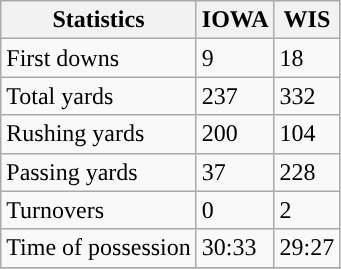<table class="wikitable">
<tr>
<th>Statistics</th>
<th>IOWA</th>
<th>WIS</th>
</tr>
<tr>
<td>First downs</td>
<td>9</td>
<td>18</td>
</tr>
<tr>
<td>Total yards</td>
<td>237</td>
<td>332</td>
</tr>
<tr>
<td>Rushing yards</td>
<td>200</td>
<td>104</td>
</tr>
<tr>
<td>Passing yards</td>
<td>37</td>
<td>228</td>
</tr>
<tr>
<td>Turnovers</td>
<td>0</td>
<td>2</td>
</tr>
<tr>
<td>Time of possession</td>
<td>30:33</td>
<td>29:27</td>
</tr>
<tr>
</tr>
</table>
